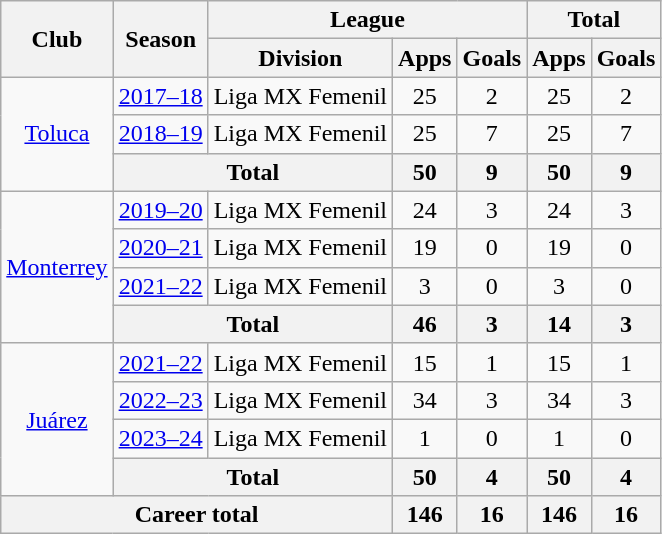<table class=wikitable style="text-align: center;">
<tr>
<th rowspan=2>Club</th>
<th rowspan=2>Season</th>
<th colspan=3>League</th>
<th colspan=2>Total</th>
</tr>
<tr>
<th>Division</th>
<th>Apps</th>
<th>Goals</th>
<th>Apps</th>
<th>Goals</th>
</tr>
<tr>
<td rowspan="3"><a href='#'>Toluca</a></td>
<td><a href='#'>2017–18</a></td>
<td>Liga MX Femenil</td>
<td>25</td>
<td>2</td>
<td>25</td>
<td>2</td>
</tr>
<tr>
<td><a href='#'>2018–19</a></td>
<td>Liga MX Femenil</td>
<td>25</td>
<td>7</td>
<td>25</td>
<td>7</td>
</tr>
<tr>
<th colspan="2">Total</th>
<th>50</th>
<th>9</th>
<th>50</th>
<th>9</th>
</tr>
<tr>
<td rowspan="4"><a href='#'>Monterrey</a></td>
<td><a href='#'>2019–20</a></td>
<td>Liga MX Femenil</td>
<td>24</td>
<td>3</td>
<td>24</td>
<td>3</td>
</tr>
<tr>
<td><a href='#'>2020–21</a></td>
<td>Liga MX Femenil</td>
<td>19</td>
<td>0</td>
<td>19</td>
<td>0</td>
</tr>
<tr>
<td><a href='#'>2021–22</a></td>
<td>Liga MX Femenil</td>
<td>3</td>
<td>0</td>
<td>3</td>
<td>0</td>
</tr>
<tr>
<th colspan="2">Total</th>
<th>46</th>
<th>3</th>
<th>14</th>
<th>3</th>
</tr>
<tr>
<td rowspan="4"><a href='#'>Juárez</a></td>
<td><a href='#'>2021–22</a></td>
<td>Liga MX Femenil</td>
<td>15</td>
<td>1</td>
<td>15</td>
<td>1</td>
</tr>
<tr>
<td><a href='#'>2022–23</a></td>
<td>Liga MX Femenil</td>
<td>34</td>
<td>3</td>
<td>34</td>
<td>3</td>
</tr>
<tr>
<td><a href='#'>2023–24</a></td>
<td>Liga MX Femenil</td>
<td>1</td>
<td>0</td>
<td>1</td>
<td>0</td>
</tr>
<tr>
<th colspan="2">Total</th>
<th>50</th>
<th>4</th>
<th>50</th>
<th>4</th>
</tr>
<tr>
<th colspan="3">Career total</th>
<th>146</th>
<th>16</th>
<th>146</th>
<th>16</th>
</tr>
</table>
